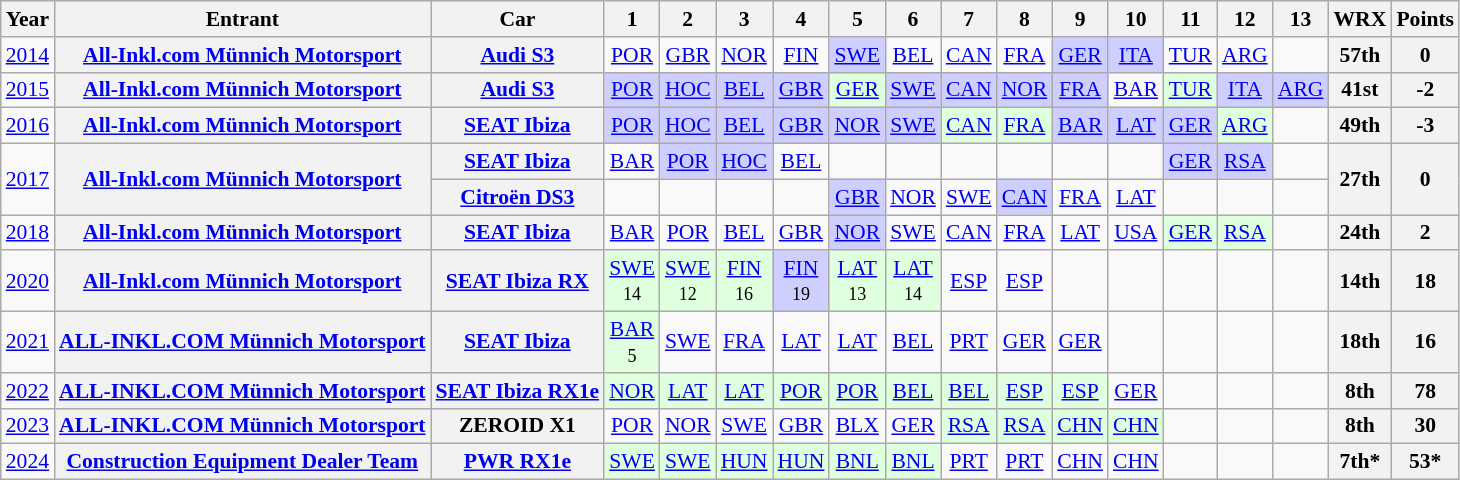<table class="wikitable" border="1" style="text-align:center; font-size:90%;">
<tr valign="top">
<th>Year</th>
<th>Entrant</th>
<th>Car</th>
<th>1</th>
<th>2</th>
<th>3</th>
<th>4</th>
<th>5</th>
<th>6</th>
<th>7</th>
<th>8</th>
<th>9</th>
<th>10</th>
<th>11</th>
<th>12</th>
<th>13</th>
<th>WRX</th>
<th>Points</th>
</tr>
<tr>
<td><a href='#'>2014</a></td>
<th><a href='#'>All-Inkl.com Münnich Motorsport</a></th>
<th><a href='#'>Audi S3</a></th>
<td><a href='#'>POR</a></td>
<td><a href='#'>GBR</a></td>
<td><a href='#'>NOR</a></td>
<td><a href='#'>FIN</a></td>
<td style="background:#CFCFFF;"><a href='#'>SWE</a><br></td>
<td><a href='#'>BEL</a></td>
<td><a href='#'>CAN</a></td>
<td><a href='#'>FRA</a></td>
<td style="background:#CFCFFF;"><a href='#'>GER</a><br></td>
<td style="background:#CFCFFF;"><a href='#'>ITA</a><br></td>
<td><a href='#'>TUR</a></td>
<td><a href='#'>ARG</a></td>
<td></td>
<th>57th</th>
<th>0</th>
</tr>
<tr>
<td><a href='#'>2015</a></td>
<th><a href='#'>All-Inkl.com Münnich Motorsport</a></th>
<th><a href='#'>Audi S3</a></th>
<td style="background:#CFCFFF;"><a href='#'>POR</a><br></td>
<td style="background:#CFCFFF;"><a href='#'>HOC</a><br></td>
<td style="background:#CFCFFF;"><a href='#'>BEL</a><br></td>
<td style="background:#CFCFFF;"><a href='#'>GBR</a><br></td>
<td style="background:#DFFFDF;"><a href='#'>GER</a><br></td>
<td style="background:#CFCFFF;"><a href='#'>SWE</a><br></td>
<td style="background:#CFCFFF;"><a href='#'>CAN</a><br></td>
<td style="background:#CFCFFF;"><a href='#'>NOR</a><br></td>
<td style="background:#CFCFFF;"><a href='#'>FRA</a><br></td>
<td><a href='#'>BAR</a></td>
<td style="background:#DFFFDF;"><a href='#'>TUR</a><br></td>
<td style="background:#CFCFFF;"><a href='#'>ITA</a><br></td>
<td style="background:#CFCFFF;"><a href='#'>ARG</a><br></td>
<th>41st</th>
<th>-2</th>
</tr>
<tr>
<td><a href='#'>2016</a></td>
<th><a href='#'>All-Inkl.com Münnich Motorsport</a></th>
<th><a href='#'>SEAT Ibiza</a></th>
<td style="background:#CFCFFF;"><a href='#'>POR</a><br></td>
<td style="background:#CFCFFF;"><a href='#'>HOC</a><br></td>
<td style="background:#CFCFFF;"><a href='#'>BEL</a><br></td>
<td style="background:#CFCFFF;"><a href='#'>GBR</a><br></td>
<td style="background:#CFCFFF;"><a href='#'>NOR</a><br></td>
<td style="background:#CFCFFF;"><a href='#'>SWE</a><br></td>
<td style="background:#DFFFDF;"><a href='#'>CAN</a><br></td>
<td style="background:#DFFFDF;"><a href='#'>FRA</a><br></td>
<td style="background:#CFCFFF;"><a href='#'>BAR</a><br></td>
<td style="background:#CFCFFF;"><a href='#'>LAT</a><br></td>
<td style="background:#CFCFFF;"><a href='#'>GER</a><br></td>
<td style="background:#DFFFDF;"><a href='#'>ARG</a><br></td>
<td></td>
<th>49th</th>
<th>-3</th>
</tr>
<tr>
<td rowspan=2 align="left"><a href='#'>2017</a></td>
<th rowspan=2 align="left"><a href='#'>All-Inkl.com Münnich Motorsport</a></th>
<th><a href='#'>SEAT Ibiza</a></th>
<td><a href='#'>BAR</a></td>
<td style="background:#CFCFFF;"><a href='#'>POR</a><br></td>
<td style="background:#CFCFFF;"><a href='#'>HOC</a><br></td>
<td><a href='#'>BEL</a></td>
<td></td>
<td></td>
<td></td>
<td></td>
<td></td>
<td></td>
<td style="background:#CFCFFF;"><a href='#'>GER</a><br></td>
<td style="background:#CFCFFF;"><a href='#'>RSA</a><br></td>
<td></td>
<th rowspan=2 align="left">27th</th>
<th rowspan=2 align="left">0</th>
</tr>
<tr>
<th><a href='#'>Citroën DS3</a></th>
<td></td>
<td></td>
<td></td>
<td></td>
<td style="background:#CFCFFF;"><a href='#'>GBR</a><br></td>
<td><a href='#'>NOR</a></td>
<td><a href='#'>SWE</a></td>
<td style="background:#CFCFFF;"><a href='#'>CAN</a><br></td>
<td><a href='#'>FRA</a></td>
<td><a href='#'>LAT</a></td>
<td></td>
<td></td>
<td></td>
</tr>
<tr>
<td><a href='#'>2018</a></td>
<th><a href='#'>All-Inkl.com Münnich Motorsport</a></th>
<th><a href='#'>SEAT Ibiza</a></th>
<td><a href='#'>BAR</a></td>
<td><a href='#'>POR</a></td>
<td><a href='#'>BEL</a></td>
<td><a href='#'>GBR</a></td>
<td style="background:#CFCFFF;"><a href='#'>NOR</a><br></td>
<td><a href='#'>SWE</a></td>
<td><a href='#'>CAN</a></td>
<td><a href='#'>FRA</a></td>
<td><a href='#'>LAT</a></td>
<td><a href='#'>USA</a></td>
<td style="background:#DFFFDF;"><a href='#'>GER</a><br></td>
<td style="background:#DFFFDF;"><a href='#'>RSA</a><br></td>
<td></td>
<th>24th</th>
<th>2</th>
</tr>
<tr>
<td><a href='#'>2020</a></td>
<th><a href='#'>All-Inkl.com Münnich Motorsport</a></th>
<th><a href='#'>SEAT Ibiza RX</a></th>
<td style="background:#DFFFDF;"><a href='#'>SWE</a><br><small>14</small></td>
<td style="background:#DFFFDF;"><a href='#'>SWE</a><br><small>12</small></td>
<td style="background:#DFFFDF;"><a href='#'>FIN</a><br><small>16</small></td>
<td style="background:#CFCFFF;"><a href='#'>FIN</a><br><small>19</small></td>
<td style="background:#DFFFDF;"><a href='#'>LAT</a><br><small>13</small></td>
<td style="background:#DFFFDF;"><a href='#'>LAT</a><br><small>14</small></td>
<td><a href='#'>ESP</a></td>
<td><a href='#'>ESP</a></td>
<td></td>
<td></td>
<td></td>
<td></td>
<td></td>
<th>14th</th>
<th>18</th>
</tr>
<tr>
<td><a href='#'>2021</a></td>
<th><a href='#'>ALL-INKL.COM Münnich Motorsport</a></th>
<th><a href='#'>SEAT Ibiza</a></th>
<td style="background:#DFFFDF;"><a href='#'>BAR</a><br><small>5</small></td>
<td><a href='#'>SWE</a></td>
<td><a href='#'>FRA</a></td>
<td><a href='#'>LAT</a></td>
<td><a href='#'>LAT</a></td>
<td><a href='#'>BEL</a></td>
<td><a href='#'>PRT</a></td>
<td><a href='#'>GER</a></td>
<td><a href='#'>GER</a></td>
<td></td>
<td></td>
<td></td>
<td></td>
<th>18th</th>
<th>16</th>
</tr>
<tr>
<td><a href='#'>2022</a></td>
<th><a href='#'>ALL-INKL.COM Münnich Motorsport</a></th>
<th><a href='#'>SEAT Ibiza RX1e</a></th>
<td style="background:#DFFFDF;"><a href='#'>NOR</a><br></td>
<td style="background:#DFFFDF;"><a href='#'>LAT</a><br></td>
<td style="background:#DFFFDF;"><a href='#'>LAT</a><br></td>
<td style="background:#DFFFDF;"><a href='#'>POR</a><br></td>
<td style="background:#DFFFDF;"><a href='#'>POR</a><br></td>
<td style="background:#DFFFDF;"><a href='#'>BEL</a><br></td>
<td style="background:#DFFFDF;"><a href='#'>BEL</a><br></td>
<td style="background:#DFFFDF;"><a href='#'>ESP</a><br></td>
<td style="background:#DFFFDF;"><a href='#'>ESP</a><br></td>
<td><a href='#'>GER</a></td>
<td></td>
<td></td>
<td></td>
<th>8th</th>
<th>78</th>
</tr>
<tr>
<td><a href='#'>2023</a></td>
<th><a href='#'>ALL-INKL.COM Münnich Motorsport</a></th>
<th>ZEROID X1</th>
<td><a href='#'>POR</a><br></td>
<td><a href='#'>NOR</a><br></td>
<td><a href='#'>SWE</a><br></td>
<td><a href='#'>GBR</a><br></td>
<td><a href='#'>BLX</a><br></td>
<td><a href='#'>GER</a><br></td>
<td style="background:#DFFFDF;"><a href='#'>RSA</a><br></td>
<td style="background:#DFFFDF;"><a href='#'>RSA</a><br></td>
<td style="background:#DFFFDF;"><a href='#'>CHN</a><br></td>
<td style="background:#DFFFDF;"><a href='#'>CHN</a><br></td>
<td></td>
<td></td>
<td></td>
<th>8th</th>
<th>30</th>
</tr>
<tr>
<td><a href='#'>2024</a></td>
<th><a href='#'>Construction Equipment Dealer Team</a></th>
<th><a href='#'>PWR RX1e</a></th>
<td style="background:#DFFFDF;"><a href='#'>SWE</a><br></td>
<td style="background:#DFFFDF;"><a href='#'>SWE</a><br></td>
<td style="background:#DFFFDF;"><a href='#'>HUN</a><br></td>
<td style="background:#DFFFDF;"><a href='#'>HUN</a><br></td>
<td style="background:#DFFFDF;"><a href='#'>BNL</a><br></td>
<td style="background:#DFFFDF;"><a href='#'>BNL</a><br></td>
<td><a href='#'>PRT</a></td>
<td><a href='#'>PRT</a></td>
<td><a href='#'>CHN</a></td>
<td><a href='#'>CHN</a></td>
<td></td>
<td></td>
<td></td>
<th>7th*</th>
<th>53*</th>
</tr>
</table>
